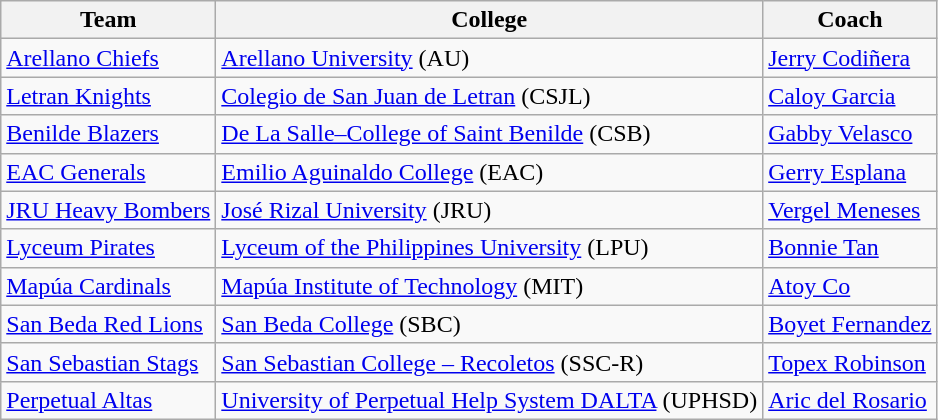<table class="wikitable">
<tr>
<th>Team</th>
<th>College</th>
<th>Coach</th>
</tr>
<tr>
<td><a href='#'>Arellano Chiefs</a></td>
<td><a href='#'>Arellano University</a> (AU)</td>
<td><a href='#'>Jerry Codiñera</a></td>
</tr>
<tr>
<td><a href='#'>Letran Knights</a></td>
<td><a href='#'>Colegio de San Juan de Letran</a> (CSJL)</td>
<td><a href='#'>Caloy Garcia</a></td>
</tr>
<tr>
<td><a href='#'>Benilde Blazers</a></td>
<td><a href='#'>De La Salle–College of Saint Benilde</a> (CSB)</td>
<td><a href='#'>Gabby Velasco</a></td>
</tr>
<tr>
<td><a href='#'>EAC Generals</a></td>
<td><a href='#'>Emilio Aguinaldo College</a> (EAC)</td>
<td><a href='#'>Gerry Esplana</a></td>
</tr>
<tr>
<td><a href='#'>JRU Heavy Bombers</a></td>
<td><a href='#'>José Rizal University</a> (JRU)</td>
<td><a href='#'>Vergel Meneses</a></td>
</tr>
<tr>
<td><a href='#'>Lyceum Pirates</a></td>
<td><a href='#'>Lyceum of the Philippines University</a> (LPU)</td>
<td><a href='#'>Bonnie Tan</a></td>
</tr>
<tr>
<td><a href='#'>Mapúa Cardinals</a></td>
<td><a href='#'>Mapúa Institute of Technology</a> (MIT)</td>
<td><a href='#'>Atoy Co</a></td>
</tr>
<tr>
<td><a href='#'>San Beda Red Lions</a></td>
<td><a href='#'>San Beda College</a> (SBC)</td>
<td><a href='#'>Boyet Fernandez</a></td>
</tr>
<tr>
<td><a href='#'>San Sebastian Stags</a></td>
<td><a href='#'>San Sebastian College – Recoletos</a> (SSC-R)</td>
<td><a href='#'>Topex Robinson</a></td>
</tr>
<tr>
<td><a href='#'>Perpetual Altas</a></td>
<td><a href='#'>University of Perpetual Help System DALTA</a> (UPHSD)</td>
<td><a href='#'>Aric del Rosario</a></td>
</tr>
</table>
